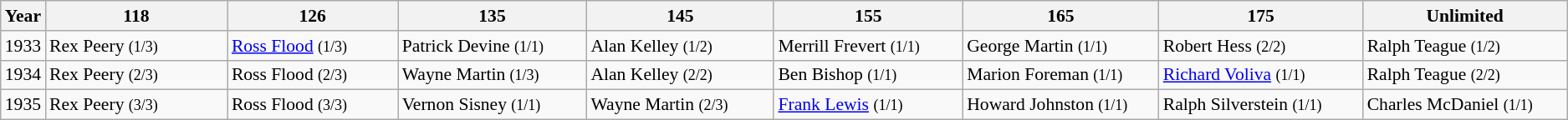<table class="wikitable sortable" style="font-size: 90%">
<tr>
<th>Year</th>
<th width=300>118</th>
<th width=275>126</th>
<th width=300>135</th>
<th width=300>145</th>
<th width=300>155</th>
<th width=300>165</th>
<th width=300>175</th>
<th width=300>Unlimited</th>
</tr>
<tr>
<td>1933</td>
<td>Rex Peery <small>(1/3)</small></td>
<td><a href='#'>Ross Flood</a> <small>(1/3)</small></td>
<td>Patrick Devine <small>(1/1)</small></td>
<td>Alan Kelley <small>(1/2)</small></td>
<td>Merrill Frevert <small>(1/1)</small></td>
<td>George Martin <small>(1/1)</small></td>
<td>Robert Hess <small>(2/2)</small></td>
<td>Ralph Teague <small>(1/2)</small></td>
</tr>
<tr>
<td>1934</td>
<td>Rex Peery <small>(2/3)</small></td>
<td>Ross Flood <small>(2/3)</small></td>
<td>Wayne Martin <small>(1/3)</small></td>
<td>Alan Kelley <small>(2/2)</small></td>
<td>Ben Bishop <small>(1/1)</small></td>
<td>Marion Foreman <small>(1/1)</small></td>
<td><a href='#'>Richard Voliva</a> <small>(1/1)</small></td>
<td>Ralph Teague <small>(2/2)</small></td>
</tr>
<tr>
<td>1935</td>
<td>Rex Peery <small>(3/3)</small></td>
<td>Ross Flood <small>(3/3)</small></td>
<td>Vernon Sisney <small>(1/1)</small></td>
<td>Wayne Martin <small>(2/3)</small></td>
<td><a href='#'>Frank Lewis</a> <small>(1/1)</small></td>
<td>Howard Johnston <small>(1/1)</small></td>
<td>Ralph Silverstein <small>(1/1)</small></td>
<td>Charles McDaniel <small>(1/1)</small></td>
</tr>
</table>
